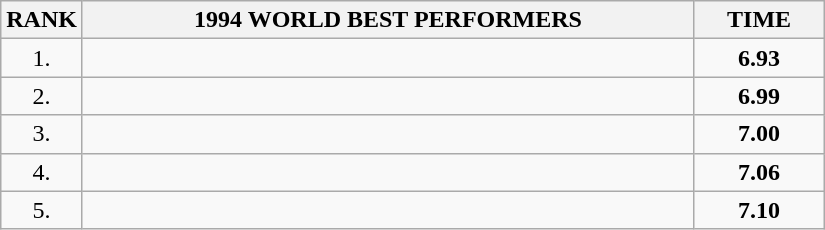<table class=wikitable>
<tr>
<th>RANK</th>
<th align="center" style="width: 25em">1994 WORLD BEST PERFORMERS</th>
<th align="center" style="width: 5em">TIME</th>
</tr>
<tr>
<td align="center">1.</td>
<td></td>
<td align="center"><strong>6.93</strong></td>
</tr>
<tr>
<td align="center">2.</td>
<td></td>
<td align="center"><strong>6.99</strong></td>
</tr>
<tr>
<td align="center">3.</td>
<td></td>
<td align="center"><strong>7.00</strong></td>
</tr>
<tr>
<td align="center">4.</td>
<td></td>
<td align="center"><strong>7.06</strong></td>
</tr>
<tr>
<td align="center">5.</td>
<td></td>
<td align="center"><strong>7.10</strong></td>
</tr>
</table>
